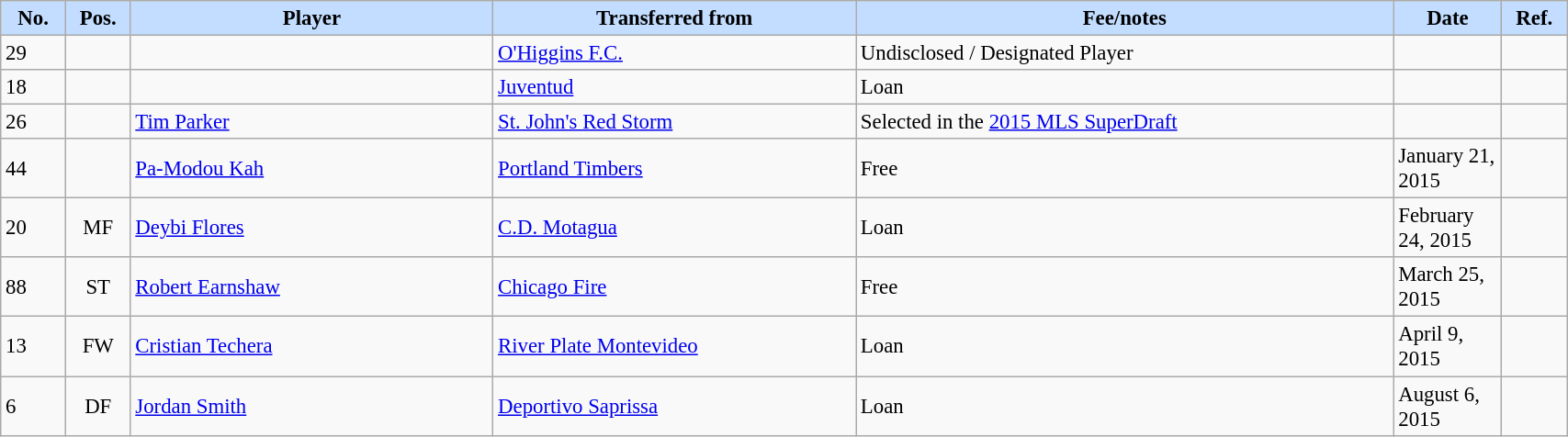<table class="wikitable sortable" style="width:90%; text-align:center; font-size:95%; text-align:left;">
<tr>
<th style="background:#c2ddff; width:30px;"><strong>No.</strong></th>
<th style="background:#c2ddff; width:30px;"><strong>Pos.</strong></th>
<th style="background:#c2ddff; width:200px;"><strong>Player</strong></th>
<th style="background:#c2ddff; width:200px;"><strong>Transferred from</strong></th>
<th style="background:#c2ddff; width:300px;"><strong>Fee/notes</strong></th>
<th style="background:#c2ddff; width:30px;"><strong>Date</strong></th>
<th style="background:#c2ddff; width:30px;"><strong>Ref.</strong></th>
</tr>
<tr>
<td>29</td>
<td align=center></td>
<td></td>
<td> <a href='#'>O'Higgins F.C.</a></td>
<td>Undisclosed / Designated Player</td>
<td></td>
<td></td>
</tr>
<tr>
<td>18</td>
<td align=center></td>
<td></td>
<td> <a href='#'>Juventud</a></td>
<td>Loan</td>
<td></td>
<td></td>
</tr>
<tr>
<td>26</td>
<td align=center></td>
<td> <a href='#'>Tim Parker</a></td>
<td> <a href='#'>St. John's Red Storm</a></td>
<td>Selected in the <a href='#'>2015 MLS SuperDraft</a></td>
<td></td>
<td></td>
</tr>
<tr>
<td>44</td>
<td align=center></td>
<td> <a href='#'>Pa-Modou Kah</a></td>
<td> <a href='#'>Portland Timbers</a></td>
<td>Free</td>
<td>January 21, 2015</td>
<td></td>
</tr>
<tr>
<td>20</td>
<td align=center>MF</td>
<td> <a href='#'>Deybi Flores</a></td>
<td> <a href='#'>C.D. Motagua</a></td>
<td>Loan</td>
<td>February 24, 2015</td>
<td></td>
</tr>
<tr>
<td>88</td>
<td align=center>ST</td>
<td> <a href='#'>Robert Earnshaw</a></td>
<td> <a href='#'>Chicago Fire</a></td>
<td>Free</td>
<td>March 25, 2015</td>
<td></td>
</tr>
<tr>
<td>13</td>
<td align=center>FW</td>
<td> <a href='#'>Cristian Techera</a></td>
<td> <a href='#'>River Plate Montevideo</a></td>
<td>Loan</td>
<td>April 9, 2015</td>
<td></td>
</tr>
<tr>
<td>6</td>
<td align=center>DF</td>
<td> <a href='#'>Jordan Smith</a></td>
<td> <a href='#'>Deportivo Saprissa</a></td>
<td>Loan</td>
<td>August 6, 2015</td>
<td></td>
</tr>
</table>
